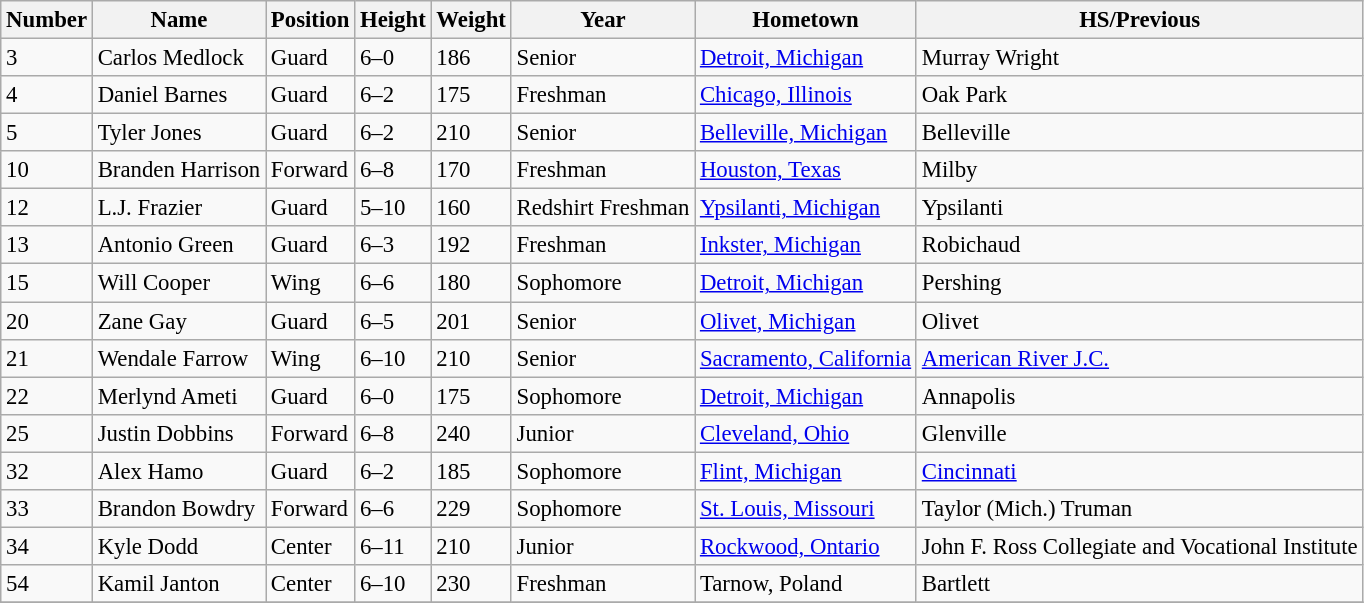<table class="wikitable" style="font-size: 95%;">
<tr>
<th>Number</th>
<th>Name</th>
<th>Position</th>
<th>Height</th>
<th>Weight</th>
<th>Year</th>
<th>Hometown</th>
<th>HS/Previous</th>
</tr>
<tr>
<td>3</td>
<td>Carlos Medlock</td>
<td>Guard</td>
<td>6–0</td>
<td>186</td>
<td>Senior</td>
<td><a href='#'>Detroit, Michigan</a></td>
<td>Murray Wright</td>
</tr>
<tr>
<td>4</td>
<td>Daniel Barnes</td>
<td>Guard</td>
<td>6–2</td>
<td>175</td>
<td>Freshman</td>
<td><a href='#'>Chicago, Illinois</a></td>
<td>Oak Park</td>
</tr>
<tr>
<td>5</td>
<td>Tyler Jones</td>
<td>Guard</td>
<td>6–2</td>
<td>210</td>
<td>Senior</td>
<td><a href='#'>Belleville, Michigan</a></td>
<td>Belleville</td>
</tr>
<tr>
<td>10</td>
<td>Branden Harrison</td>
<td>Forward</td>
<td>6–8</td>
<td>170</td>
<td>Freshman</td>
<td><a href='#'>Houston, Texas</a></td>
<td>Milby</td>
</tr>
<tr>
<td>12</td>
<td>L.J. Frazier</td>
<td>Guard</td>
<td>5–10</td>
<td>160</td>
<td>Redshirt Freshman</td>
<td><a href='#'>Ypsilanti, Michigan</a></td>
<td>Ypsilanti</td>
</tr>
<tr>
<td>13</td>
<td>Antonio Green</td>
<td>Guard</td>
<td>6–3</td>
<td>192</td>
<td>Freshman</td>
<td><a href='#'>Inkster, Michigan</a></td>
<td>Robichaud</td>
</tr>
<tr>
<td>15</td>
<td>Will Cooper</td>
<td>Wing</td>
<td>6–6</td>
<td>180</td>
<td>Sophomore</td>
<td><a href='#'>Detroit, Michigan</a></td>
<td>Pershing</td>
</tr>
<tr>
<td>20</td>
<td>Zane Gay</td>
<td>Guard</td>
<td>6–5</td>
<td>201</td>
<td>Senior</td>
<td><a href='#'>Olivet, Michigan</a></td>
<td>Olivet</td>
</tr>
<tr>
<td>21</td>
<td>Wendale Farrow</td>
<td>Wing</td>
<td>6–10</td>
<td>210</td>
<td>Senior</td>
<td><a href='#'>Sacramento, California</a></td>
<td><a href='#'>American River J.C.</a></td>
</tr>
<tr>
<td>22</td>
<td>Merlynd Ameti</td>
<td>Guard</td>
<td>6–0</td>
<td>175</td>
<td>Sophomore</td>
<td><a href='#'>Detroit, Michigan</a></td>
<td>Annapolis</td>
</tr>
<tr>
<td>25</td>
<td>Justin Dobbins</td>
<td>Forward</td>
<td>6–8</td>
<td>240</td>
<td>Junior</td>
<td><a href='#'>Cleveland, Ohio</a></td>
<td>Glenville</td>
</tr>
<tr>
<td>32</td>
<td>Alex Hamo</td>
<td>Guard</td>
<td>6–2</td>
<td>185</td>
<td>Sophomore</td>
<td><a href='#'>Flint, Michigan</a></td>
<td><a href='#'>Cincinnati</a></td>
</tr>
<tr>
<td>33</td>
<td>Brandon Bowdry</td>
<td>Forward</td>
<td>6–6</td>
<td>229</td>
<td>Sophomore</td>
<td><a href='#'>St. Louis, Missouri</a></td>
<td>Taylor (Mich.) Truman</td>
</tr>
<tr>
<td>34</td>
<td>Kyle Dodd</td>
<td>Center</td>
<td>6–11</td>
<td>210</td>
<td>Junior</td>
<td><a href='#'>Rockwood, Ontario</a></td>
<td>John F. Ross Collegiate and Vocational Institute</td>
</tr>
<tr>
<td>54</td>
<td>Kamil Janton</td>
<td>Center</td>
<td>6–10</td>
<td>230</td>
<td>Freshman</td>
<td>Tarnow, Poland</td>
<td>Bartlett</td>
</tr>
<tr>
</tr>
</table>
